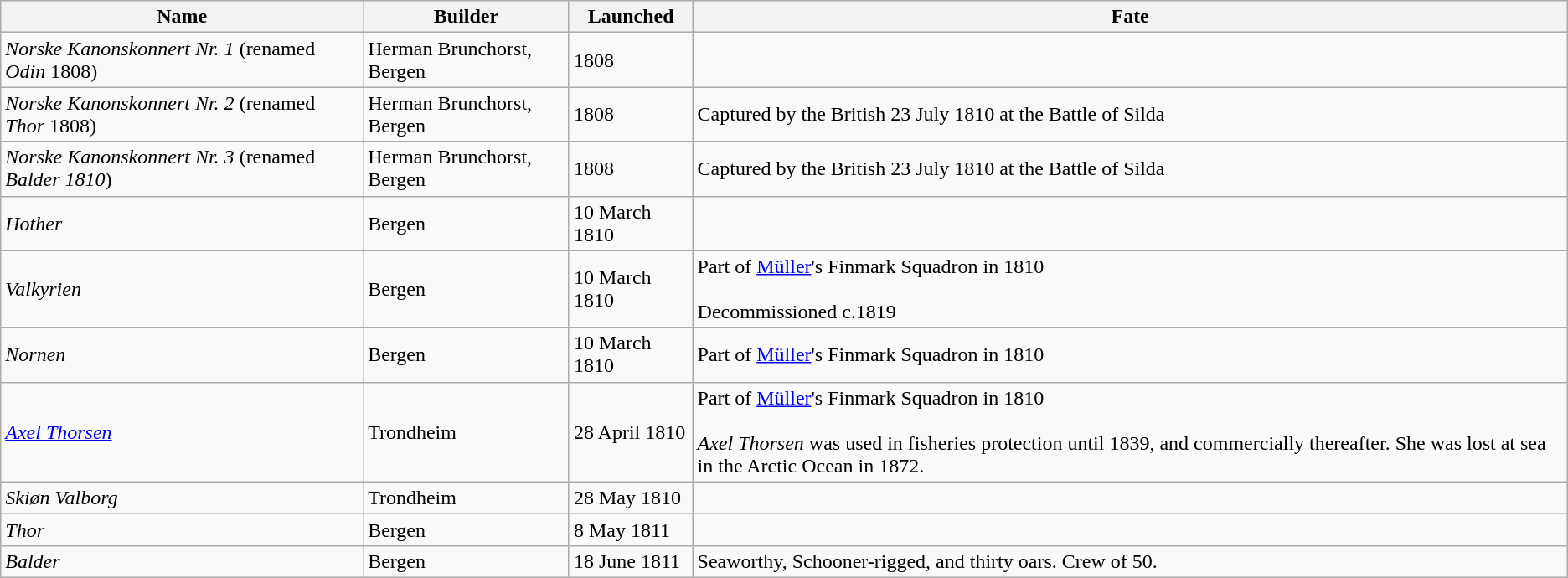<table class="sortable wikitable">
<tr>
<th>Name</th>
<th>Builder</th>
<th>Launched</th>
<th>Fate</th>
</tr>
<tr>
<td><em>Norske Kanonskonnert Nr. 1</em> (renamed <em>Odin</em> 1808)</td>
<td>Herman Brunchorst, Bergen</td>
<td>1808</td>
<td></td>
</tr>
<tr>
<td><em>Norske Kanonskonnert Nr. 2</em> (renamed <em>Thor</em> 1808)</td>
<td>Herman Brunchorst, Bergen</td>
<td>1808</td>
<td>Captured by the British 23 July 1810 at the Battle of Silda</td>
</tr>
<tr>
<td><em>Norske Kanonskonnert Nr. 3</em> (renamed <em>Balder 1810</em>)</td>
<td>Herman Brunchorst, Bergen</td>
<td>1808</td>
<td>Captured by the British 23 July 1810 at the Battle of Silda</td>
</tr>
<tr>
<td><em>Hother</em>  </td>
<td>Bergen</td>
<td>10 March 1810</td>
<td></td>
</tr>
<tr>
<td><em>Valkyrien</em></td>
<td>Bergen</td>
<td>10 March 1810</td>
<td>Part of <a href='#'>Müller</a>'s Finmark Squadron in 1810<br><br>Decommissioned c.1819</td>
</tr>
<tr>
<td><em>Nornen</em></td>
<td>Bergen</td>
<td>10 March 1810</td>
<td>Part of <a href='#'>Müller</a>'s Finmark Squadron in 1810</td>
</tr>
<tr>
<td><em><a href='#'>Axel Thorsen</a></em></td>
<td>Trondheim</td>
<td>28 April 1810</td>
<td>Part of <a href='#'>Müller</a>'s Finmark Squadron in 1810<br><br><em>Axel Thorsen</em> was used in fisheries protection until 1839, and commercially thereafter. She was lost at sea in the Arctic Ocean in 1872.</td>
</tr>
<tr>
<td><em>Skiøn Valborg</em></td>
<td>Trondheim</td>
<td>28 May 1810</td>
<td><br></td>
</tr>
<tr>
<td><em>Thor</em></td>
<td>Bergen</td>
<td>8 May 1811</td>
<td></td>
</tr>
<tr>
<td><em>Balder</em></td>
<td>Bergen</td>
<td>18 June 1811</td>
<td>Seaworthy, Schooner-rigged, and thirty oars.  Crew of 50.</td>
</tr>
</table>
